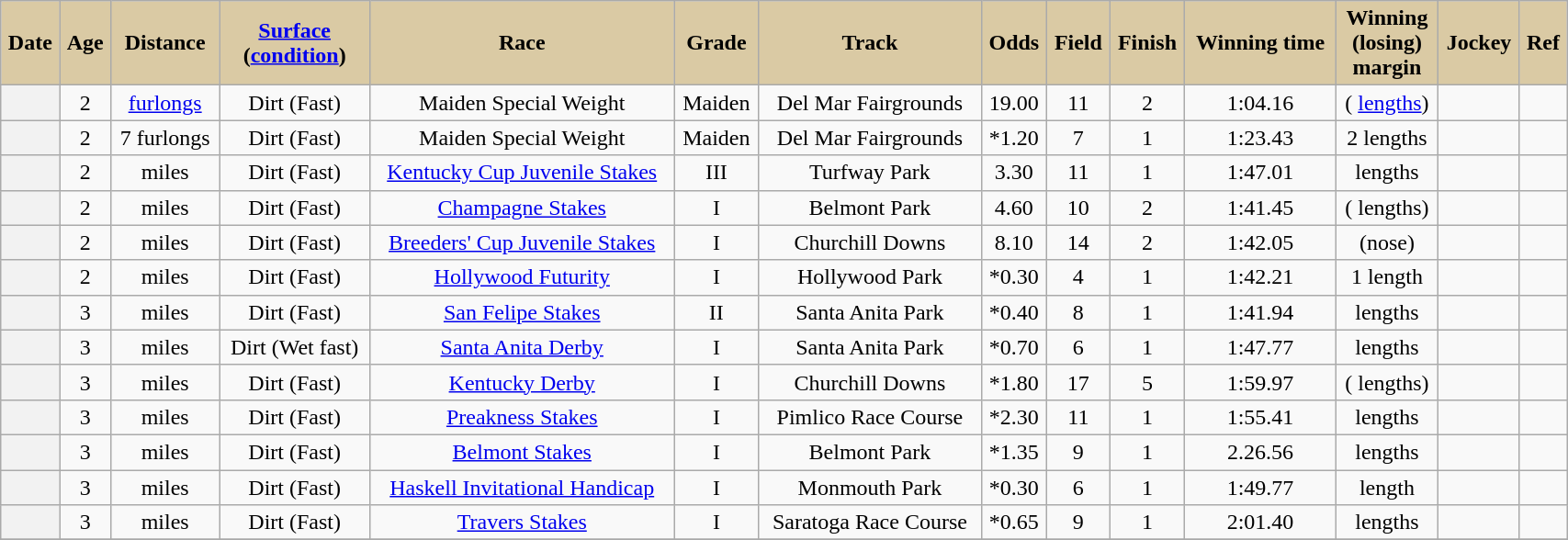<table class = "wikitable sortable" style="text-align:center; width:90%">
<tr>
<th scope="col" style="background:#dacaa4;">Date</th>
<th scope="col" style="background:#dacaa4">Age</th>
<th scope="col" style="background:#dacaa4;">Distance</th>
<th scope="col" style="background:#dacaa4;"><a href='#'>Surface</a><br>(<a href='#'>condition</a>)</th>
<th scope="col" style="background:#dacaa4;">Race</th>
<th scope="col" style="background:#dacaa4;">Grade</th>
<th scope="col" style="background:#dacaa4;">Track</th>
<th scope="col" style="background:#dacaa4;">Odds</th>
<th scope="col" style="background:#dacaa4;">Field</th>
<th scope="col" style="background:#dacaa4;">Finish</th>
<th scope="col" style="background:#dacaa4;">Winning time</th>
<th scope="col" style="background:#dacaa4;">Winning<br>(losing)<br>margin</th>
<th scope="col" style="background:#dacaa4;">Jockey</th>
<th scope="col" class="unsortable" style="background:#dacaa4;">Ref</th>
</tr>
<tr>
<th scope="row" style="font-weight:normal;"></th>
<td>2</td>
<td> <a href='#'>furlongs</a></td>
<td>Dirt (Fast)</td>
<td>Maiden Special Weight</td>
<td>Maiden</td>
<td>Del Mar Fairgrounds</td>
<td>19.00</td>
<td>11</td>
<td>2</td>
<td>1:04.16</td>
<td>( <a href='#'>lengths</a>)</td>
<td></td>
<td></td>
</tr>
<tr>
<th scope="row" style="font-weight:normal;"></th>
<td>2</td>
<td> 7 furlongs</td>
<td>Dirt (Fast)</td>
<td>Maiden Special Weight</td>
<td>Maiden</td>
<td>Del Mar Fairgrounds</td>
<td>*1.20</td>
<td>7</td>
<td>1</td>
<td>1:23.43</td>
<td> 2 lengths</td>
<td></td>
<td></td>
</tr>
<tr>
<th scope="row" style="font-weight:normal;"></th>
<td>2</td>
<td>  miles</td>
<td>Dirt (Fast)</td>
<td><a href='#'>Kentucky Cup Juvenile Stakes</a></td>
<td>III</td>
<td>Turfway Park</td>
<td>3.30</td>
<td>11</td>
<td>1</td>
<td>1:47.01</td>
<td> lengths</td>
<td></td>
<td></td>
</tr>
<tr>
<th scope="row" style="font-weight:normal;"></th>
<td>2</td>
<td>  miles</td>
<td>Dirt (Fast)</td>
<td><a href='#'>Champagne Stakes</a></td>
<td>I</td>
<td>Belmont Park</td>
<td>4.60</td>
<td>10</td>
<td>2</td>
<td>1:41.45</td>
<td>( lengths)</td>
<td></td>
<td></td>
</tr>
<tr>
<th scope="row" style="font-weight:normal;"></th>
<td>2</td>
<td>  miles</td>
<td>Dirt (Fast)</td>
<td><a href='#'>Breeders' Cup Juvenile Stakes</a></td>
<td>I</td>
<td>Churchill Downs</td>
<td>8.10</td>
<td>14</td>
<td>2</td>
<td>1:42.05</td>
<td>(nose)</td>
<td></td>
<td></td>
</tr>
<tr>
<th scope="row" style="font-weight:normal;"></th>
<td>2</td>
<td>  miles</td>
<td>Dirt (Fast)</td>
<td><a href='#'>Hollywood Futurity</a></td>
<td>I</td>
<td>Hollywood Park</td>
<td>*0.30</td>
<td>4</td>
<td>1</td>
<td>1:42.21</td>
<td> 1 length</td>
<td></td>
<td></td>
</tr>
<tr>
<th scope="row" style="font-weight:normal;"></th>
<td>3</td>
<td>  miles</td>
<td>Dirt (Fast)</td>
<td><a href='#'>San Felipe Stakes</a></td>
<td>II</td>
<td>Santa Anita Park</td>
<td>*0.40</td>
<td>8</td>
<td>1</td>
<td>1:41.94</td>
<td> lengths</td>
<td></td>
<td></td>
</tr>
<tr>
<th scope="row" style="font-weight:normal;"></th>
<td>3</td>
<td>  miles</td>
<td>Dirt (Wet fast)</td>
<td><a href='#'>Santa Anita Derby</a></td>
<td>I</td>
<td>Santa Anita Park</td>
<td>*0.70</td>
<td>6</td>
<td>1</td>
<td>1:47.77</td>
<td> lengths</td>
<td></td>
<td></td>
</tr>
<tr>
<th scope="row" style="font-weight:normal;"></th>
<td>3</td>
<td>  miles</td>
<td>Dirt (Fast)</td>
<td><a href='#'>Kentucky Derby</a></td>
<td>I</td>
<td>Churchill Downs</td>
<td>*1.80</td>
<td>17</td>
<td>5</td>
<td>1:59.97</td>
<td>( lengths)</td>
<td></td>
<td></td>
</tr>
<tr>
<th scope="row" style="font-weight:normal;"></th>
<td>3</td>
<td>  miles</td>
<td>Dirt (Fast)</td>
<td><a href='#'>Preakness Stakes</a></td>
<td>I</td>
<td>Pimlico Race Course</td>
<td>*2.30</td>
<td>11</td>
<td>1</td>
<td>1:55.41</td>
<td> lengths</td>
<td></td>
<td></td>
</tr>
<tr>
<th scope="row" style="font-weight:normal;"></th>
<td>3</td>
<td>  miles</td>
<td>Dirt (Fast)</td>
<td><a href='#'>Belmont Stakes</a></td>
<td>I</td>
<td>Belmont Park</td>
<td>*1.35</td>
<td>9</td>
<td>1</td>
<td>2.26.56</td>
<td> lengths</td>
<td></td>
<td></td>
</tr>
<tr>
<th scope="row" style="font-weight:normal;"></th>
<td>3</td>
<td>  miles</td>
<td>Dirt (Fast)</td>
<td><a href='#'>Haskell Invitational Handicap</a></td>
<td>I</td>
<td>Monmouth Park</td>
<td>*0.30</td>
<td>6</td>
<td>1</td>
<td>1:49.77</td>
<td> length</td>
<td></td>
<td></td>
</tr>
<tr>
<th scope="row" style="font-weight:normal;"></th>
<td>3</td>
<td>  miles</td>
<td>Dirt (Fast)</td>
<td><a href='#'>Travers Stakes</a></td>
<td>I</td>
<td>Saratoga Race Course</td>
<td>*0.65</td>
<td>9</td>
<td>1</td>
<td>2:01.40</td>
<td> lengths</td>
<td></td>
<td></td>
</tr>
<tr>
</tr>
</table>
